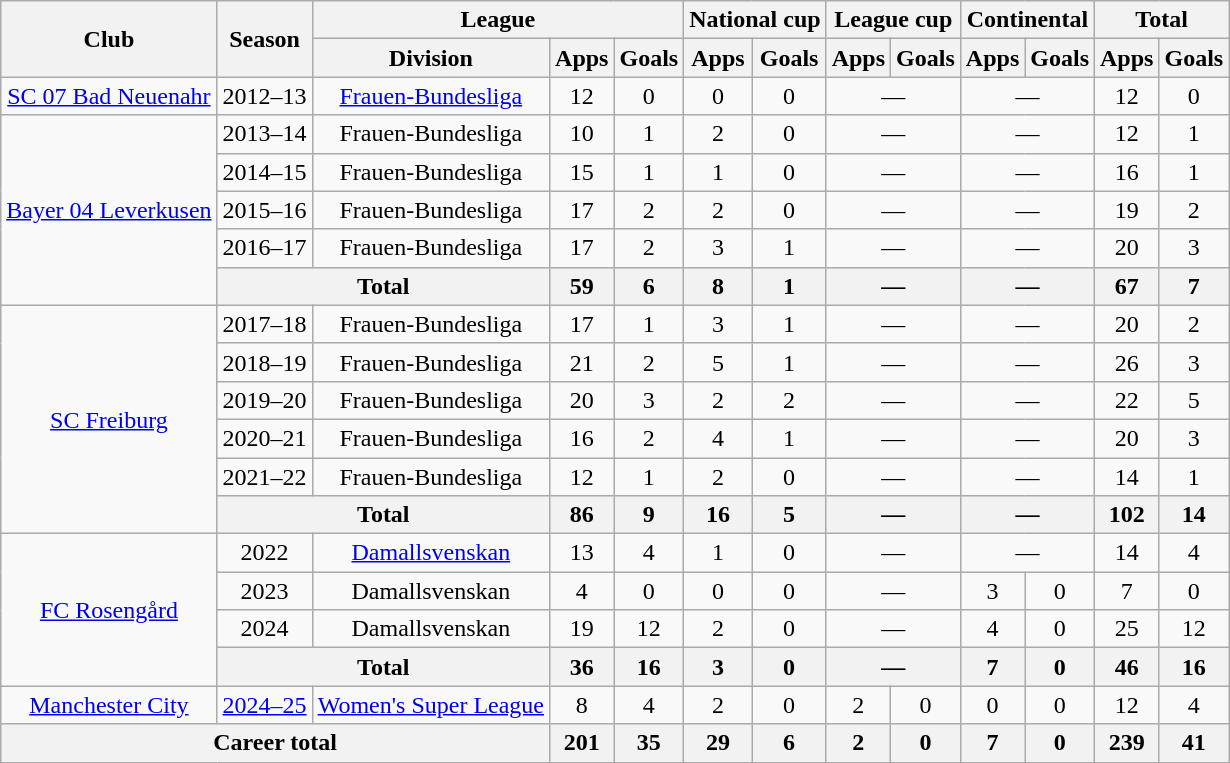<table class="wikitable" style="text-align:center">
<tr>
<th rowspan="2">Club</th>
<th rowspan="2">Season</th>
<th colspan="3">League</th>
<th colspan="2">National cup</th>
<th colspan="2">League cup</th>
<th colspan="2">Continental</th>
<th colspan="2">Total</th>
</tr>
<tr>
<th>Division</th>
<th>Apps</th>
<th>Goals</th>
<th>Apps</th>
<th>Goals</th>
<th>Apps</th>
<th>Goals</th>
<th>Apps</th>
<th>Goals</th>
<th>Apps</th>
<th>Goals</th>
</tr>
<tr>
<td><a href='#'>SC 07 Bad Neuenahr</a></td>
<td>2012–13</td>
<td><a href='#'>Frauen-Bundesliga</a></td>
<td>12</td>
<td>0</td>
<td>0</td>
<td>0</td>
<td colspan="2">—</td>
<td colspan="2">—</td>
<td>12</td>
<td>0</td>
</tr>
<tr>
<td rowspan="5"><a href='#'>Bayer 04 Leverkusen</a></td>
<td>2013–14</td>
<td>Frauen-Bundesliga</td>
<td>10</td>
<td>1</td>
<td>2</td>
<td>0</td>
<td colspan="2">—</td>
<td colspan="2">—</td>
<td>12</td>
<td>1</td>
</tr>
<tr>
<td>2014–15</td>
<td>Frauen-Bundesliga</td>
<td>15</td>
<td>1</td>
<td>1</td>
<td>0</td>
<td colspan="2">—</td>
<td colspan="2">—</td>
<td>16</td>
<td>1</td>
</tr>
<tr>
<td>2015–16</td>
<td>Frauen-Bundesliga</td>
<td>17</td>
<td>2</td>
<td>2</td>
<td>0</td>
<td colspan="2">—</td>
<td colspan="2">—</td>
<td>19</td>
<td>2</td>
</tr>
<tr>
<td>2016–17</td>
<td>Frauen-Bundesliga</td>
<td>17</td>
<td>2</td>
<td>3</td>
<td>1</td>
<td colspan="2">—</td>
<td colspan="2">—</td>
<td>20</td>
<td>3</td>
</tr>
<tr>
<th colspan="2">Total</th>
<th>59</th>
<th>6</th>
<th>8</th>
<th>1</th>
<th colspan="2">—</th>
<th colspan="2">—</th>
<th>67</th>
<th>7</th>
</tr>
<tr>
<td rowspan="6"><a href='#'>SC Freiburg</a></td>
<td>2017–18</td>
<td>Frauen-Bundesliga</td>
<td>17</td>
<td>1</td>
<td>3</td>
<td>1</td>
<td colspan="2">—</td>
<td colspan="2">—</td>
<td>20</td>
<td>2</td>
</tr>
<tr>
<td>2018–19</td>
<td>Frauen-Bundesliga</td>
<td>21</td>
<td>2</td>
<td>5</td>
<td>1</td>
<td colspan="2">—</td>
<td colspan="2">—</td>
<td>26</td>
<td>3</td>
</tr>
<tr>
<td>2019–20</td>
<td>Frauen-Bundesliga</td>
<td>20</td>
<td>3</td>
<td>2</td>
<td>2</td>
<td colspan="2">—</td>
<td colspan="2">—</td>
<td>22</td>
<td>5</td>
</tr>
<tr>
<td>2020–21</td>
<td>Frauen-Bundesliga</td>
<td>16</td>
<td>2</td>
<td>4</td>
<td>1</td>
<td colspan="2">—</td>
<td colspan="2">—</td>
<td>20</td>
<td>3</td>
</tr>
<tr>
<td>2021–22</td>
<td>Frauen-Bundesliga</td>
<td>12</td>
<td>1</td>
<td>2</td>
<td>0</td>
<td colspan="2">—</td>
<td colspan="2">—</td>
<td>14</td>
<td>1</td>
</tr>
<tr>
<th colspan="2">Total</th>
<th>86</th>
<th>9</th>
<th>16</th>
<th>5</th>
<th colspan="2">—</th>
<th colspan="2">—</th>
<th>102</th>
<th>14</th>
</tr>
<tr>
<td rowspan="4"><a href='#'>FC Rosengård</a></td>
<td>2022</td>
<td><a href='#'>Damallsvenskan</a></td>
<td>13</td>
<td>4</td>
<td>1</td>
<td>0</td>
<td colspan="2">—</td>
<td colspan="2">—</td>
<td>14</td>
<td>4</td>
</tr>
<tr>
<td>2023</td>
<td>Damallsvenskan</td>
<td>4</td>
<td>0</td>
<td>0</td>
<td>0</td>
<td colspan="2">—</td>
<td>3</td>
<td>0</td>
<td>7</td>
<td>0</td>
</tr>
<tr>
<td>2024</td>
<td>Damallsvenskan</td>
<td>19</td>
<td>12</td>
<td>2</td>
<td>0</td>
<td colspan="2">—</td>
<td>4</td>
<td>0</td>
<td>25</td>
<td>12</td>
</tr>
<tr>
<th colspan="2">Total</th>
<th>36</th>
<th>16</th>
<th>3</th>
<th>0</th>
<th colspan="2">—</th>
<th>7</th>
<th>0</th>
<th>46</th>
<th>16</th>
</tr>
<tr>
<td><a href='#'>Manchester City</a></td>
<td><a href='#'>2024–25</a></td>
<td><a href='#'>Women's Super League</a></td>
<td>8</td>
<td>4</td>
<td>2</td>
<td>0</td>
<td>2</td>
<td>0</td>
<td>0</td>
<td>0</td>
<td>12</td>
<td>4</td>
</tr>
<tr>
<th colspan="3">Career total</th>
<th>201</th>
<th>35</th>
<th>29</th>
<th>6</th>
<th>2</th>
<th>0</th>
<th>7</th>
<th>0</th>
<th>239</th>
<th>41</th>
</tr>
</table>
